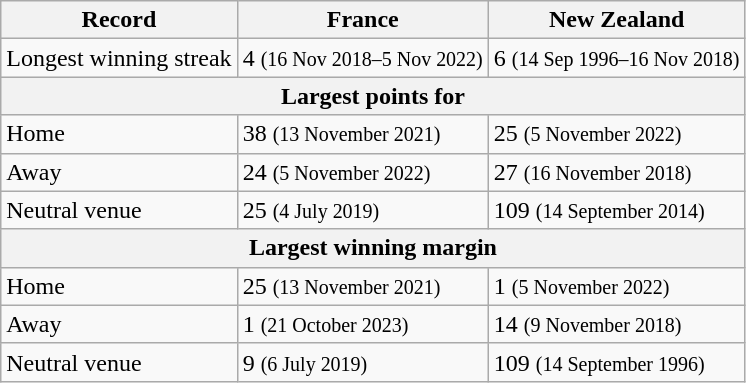<table class="wikitable">
<tr>
<th>Record</th>
<th>France</th>
<th>New Zealand</th>
</tr>
<tr>
<td>Longest winning streak</td>
<td>4 <small>(16 Nov 2018–5 Nov 2022)</small></td>
<td>6 <small>(14 Sep 1996–16 Nov 2018)</small></td>
</tr>
<tr>
<th colspan=3 align=center>Largest points for</th>
</tr>
<tr>
<td>Home</td>
<td>38 <small>(13 November 2021)</small></td>
<td>25 <small>(5 November 2022)</small></td>
</tr>
<tr>
<td>Away</td>
<td>24 <small>(5 November 2022)</small></td>
<td>27 <small>(16 November 2018)</small></td>
</tr>
<tr>
<td>Neutral venue</td>
<td>25 <small>(4 July 2019)</small></td>
<td>109 <small>(14 September 2014)</small></td>
</tr>
<tr>
<th colspan=3 align=center>Largest winning margin</th>
</tr>
<tr>
<td>Home</td>
<td>25 <small>(13 November 2021)</small></td>
<td>1 <small>(5 November 2022)</small></td>
</tr>
<tr>
<td>Away</td>
<td>1 <small> (21 October 2023)</small></td>
<td>14 <small>(9 November 2018)</small></td>
</tr>
<tr>
<td>Neutral venue</td>
<td>9 <small>(6 July 2019)</small></td>
<td>109 <small>(14 September 1996)</small></td>
</tr>
</table>
